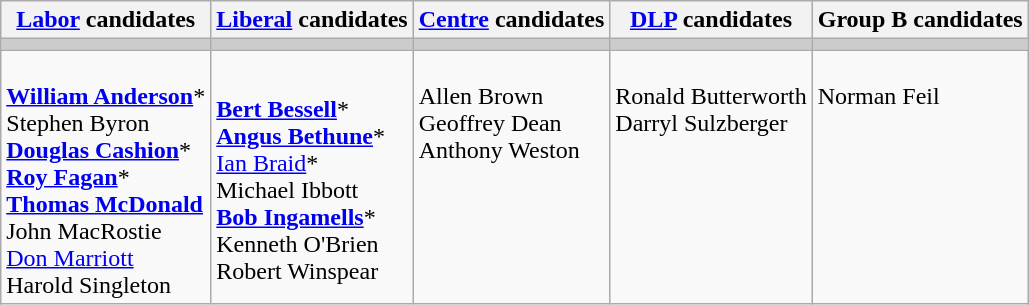<table class="wikitable">
<tr>
<th><a href='#'>Labor</a> candidates</th>
<th><a href='#'>Liberal</a> candidates</th>
<th><a href='#'>Centre</a> candidates</th>
<th><a href='#'>DLP</a> candidates</th>
<th>Group B candidates</th>
</tr>
<tr bgcolor="#cccccc">
<td></td>
<td></td>
<td></td>
<td></td>
<td></td>
</tr>
<tr>
<td><br><strong><a href='#'>William Anderson</a></strong>*<br>
Stephen Byron<br>
<strong><a href='#'>Douglas Cashion</a></strong>*<br>
<strong><a href='#'>Roy Fagan</a></strong>*<br>
<strong><a href='#'>Thomas McDonald</a></strong><br>
John MacRostie<br>
<a href='#'>Don Marriott</a><br>
Harold Singleton</td>
<td><br><strong><a href='#'>Bert Bessell</a></strong>*<br>
<strong><a href='#'>Angus Bethune</a></strong>*<br>
<a href='#'>Ian Braid</a>*<br>
Michael Ibbott<br>
<strong><a href='#'>Bob Ingamells</a></strong>*<br>
Kenneth O'Brien<br>
Robert Winspear</td>
<td valign=top><br>Allen Brown<br>
Geoffrey Dean<br>
Anthony Weston</td>
<td valign=top><br>Ronald Butterworth<br>
Darryl Sulzberger</td>
<td valign=top><br>Norman Feil</td>
</tr>
</table>
